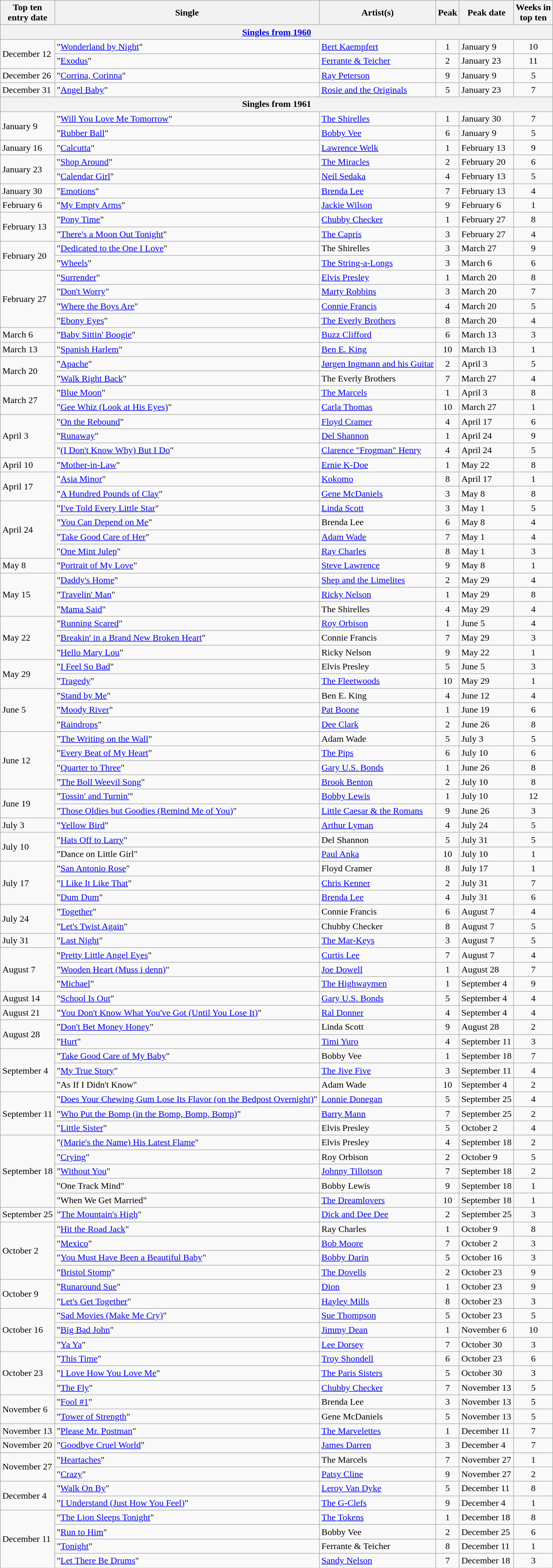<table class="plainrowheaders sortable wikitable">
<tr>
<th>Top ten<br>entry date</th>
<th>Single</th>
<th>Artist(s)</th>
<th>Peak</th>
<th>Peak date</th>
<th data-sort-type="number">Weeks in<br>top ten</th>
</tr>
<tr>
<th colspan=6><a href='#'>Singles from 1960</a></th>
</tr>
<tr>
<td rowspan="2">December 12</td>
<td>"<a href='#'>Wonderland by Night</a>"</td>
<td><a href='#'>Bert Kaempfert</a></td>
<td align=center>1</td>
<td>January 9</td>
<td align=center>10</td>
</tr>
<tr>
<td>"<a href='#'>Exodus</a>"</td>
<td><a href='#'>Ferrante & Teicher</a></td>
<td align=center>2</td>
<td>January 23</td>
<td align=center>11</td>
</tr>
<tr>
<td>December 26</td>
<td>"<a href='#'>Corrina, Corinna</a>"</td>
<td><a href='#'>Ray Peterson</a></td>
<td align=center>9</td>
<td>January 9</td>
<td align=center>5</td>
</tr>
<tr>
<td>December 31</td>
<td>"<a href='#'>Angel Baby</a>"</td>
<td><a href='#'>Rosie and the Originals</a></td>
<td align=center>5</td>
<td>January 23</td>
<td align=center>7</td>
</tr>
<tr>
<th colspan=6>Singles from 1961</th>
</tr>
<tr>
<td rowspan="2">January 9</td>
<td>"<a href='#'>Will You Love Me Tomorrow</a>"</td>
<td><a href='#'>The Shirelles</a></td>
<td align=center>1</td>
<td>January 30</td>
<td align=center>7</td>
</tr>
<tr>
<td>"<a href='#'>Rubber Ball</a>"</td>
<td><a href='#'>Bobby Vee</a></td>
<td align=center>6</td>
<td>January 9</td>
<td align=center>5</td>
</tr>
<tr>
<td>January 16</td>
<td>"<a href='#'>Calcutta</a>"</td>
<td><a href='#'>Lawrence Welk</a></td>
<td align=center>1</td>
<td>February 13</td>
<td align=center>9</td>
</tr>
<tr>
<td rowspan="2">January 23</td>
<td>"<a href='#'>Shop Around</a>"</td>
<td><a href='#'>The Miracles</a></td>
<td align=center>2</td>
<td>February 20</td>
<td align=center>6</td>
</tr>
<tr>
<td>"<a href='#'>Calendar Girl</a>"</td>
<td><a href='#'>Neil Sedaka</a></td>
<td align=center>4</td>
<td>February 13</td>
<td align=center>5</td>
</tr>
<tr>
<td>January 30</td>
<td>"<a href='#'>Emotions</a>"</td>
<td><a href='#'>Brenda Lee</a></td>
<td align=center>7</td>
<td>February 13</td>
<td align=center>4</td>
</tr>
<tr>
<td>February 6</td>
<td>"<a href='#'>My Empty Arms</a>"</td>
<td><a href='#'>Jackie Wilson</a></td>
<td align=center>9</td>
<td>February 6</td>
<td align=center>1</td>
</tr>
<tr>
<td rowspan="2">February 13</td>
<td>"<a href='#'>Pony Time</a>"</td>
<td><a href='#'>Chubby Checker</a></td>
<td align=center>1</td>
<td>February 27</td>
<td align=center>8</td>
</tr>
<tr>
<td>"<a href='#'>There's a Moon Out Tonight</a>"</td>
<td><a href='#'>The Capris</a></td>
<td align=center>3</td>
<td>February 27</td>
<td align=center>4</td>
</tr>
<tr>
<td rowspan="2">February 20</td>
<td>"<a href='#'>Dedicated to the One I Love</a>"</td>
<td>The Shirelles</td>
<td align=center>3</td>
<td>March 27</td>
<td align=center>9</td>
</tr>
<tr>
<td>"<a href='#'>Wheels</a>"</td>
<td><a href='#'>The String-a-Longs</a></td>
<td align=center>3</td>
<td>March 6</td>
<td align=center>6</td>
</tr>
<tr>
<td rowspan="4">February 27</td>
<td>"<a href='#'>Surrender</a>"</td>
<td><a href='#'>Elvis Presley</a></td>
<td align=center>1</td>
<td>March 20</td>
<td align=center>8</td>
</tr>
<tr>
<td>"<a href='#'>Don't Worry</a>"</td>
<td><a href='#'>Marty Robbins</a></td>
<td align=center>3</td>
<td>March 20</td>
<td align=center>7</td>
</tr>
<tr>
<td>"<a href='#'>Where the Boys Are</a>"</td>
<td><a href='#'>Connie Francis</a></td>
<td align=center>4</td>
<td>March 20</td>
<td align=center>5</td>
</tr>
<tr>
<td>"<a href='#'>Ebony Eyes</a>"</td>
<td><a href='#'>The Everly Brothers</a></td>
<td align=center>8</td>
<td>March 20</td>
<td align=center>4</td>
</tr>
<tr>
<td>March 6</td>
<td>"<a href='#'>Baby Sittin' Boogie</a>"</td>
<td><a href='#'>Buzz Clifford</a></td>
<td align=center>6</td>
<td>March 13</td>
<td align=center>3</td>
</tr>
<tr>
<td>March 13</td>
<td>"<a href='#'>Spanish Harlem</a>"</td>
<td><a href='#'>Ben E. King</a></td>
<td align=center>10</td>
<td>March 13</td>
<td align=center>1</td>
</tr>
<tr>
<td rowspan="2">March 20</td>
<td>"<a href='#'>Apache</a>"</td>
<td><a href='#'>Jørgen Ingmann and his Guitar</a></td>
<td align=center>2</td>
<td>April 3</td>
<td align=center>5</td>
</tr>
<tr>
<td>"<a href='#'>Walk Right Back</a>"</td>
<td>The Everly Brothers</td>
<td align=center>7</td>
<td>March 27</td>
<td align=center>4</td>
</tr>
<tr>
<td rowspan="2">March 27</td>
<td>"<a href='#'>Blue Moon</a>"</td>
<td><a href='#'>The Marcels</a></td>
<td align=center>1</td>
<td>April 3</td>
<td align=center>8</td>
</tr>
<tr>
<td>"<a href='#'>Gee Whiz (Look at His Eyes)</a>"</td>
<td><a href='#'>Carla Thomas</a></td>
<td align=center>10</td>
<td>March 27</td>
<td align=center>1</td>
</tr>
<tr>
<td rowspan="3">April 3</td>
<td>"<a href='#'>On the Rebound</a>"</td>
<td><a href='#'>Floyd Cramer</a></td>
<td align=center>4</td>
<td>April 17</td>
<td align=center>6</td>
</tr>
<tr>
<td>"<a href='#'>Runaway</a>"</td>
<td><a href='#'>Del Shannon</a></td>
<td align=center>1</td>
<td>April 24</td>
<td align=center>9</td>
</tr>
<tr>
<td>"<a href='#'>(I Don't Know Why) But I Do</a>"</td>
<td><a href='#'>Clarence "Frogman" Henry</a></td>
<td align=center>4</td>
<td>April 24</td>
<td align=center>5</td>
</tr>
<tr>
<td>April 10</td>
<td>"<a href='#'>Mother-in-Law</a>"</td>
<td><a href='#'>Ernie K-Doe</a></td>
<td align=center>1</td>
<td>May 22</td>
<td align=center>8</td>
</tr>
<tr>
<td rowspan="2">April 17</td>
<td>"<a href='#'>Asia Minor</a>"</td>
<td><a href='#'>Kokomo</a></td>
<td align=center>8</td>
<td>April 17</td>
<td align=center>1</td>
</tr>
<tr>
<td>"<a href='#'>A Hundred Pounds of Clay</a>"</td>
<td><a href='#'>Gene McDaniels</a></td>
<td align=center>3</td>
<td>May 8</td>
<td align=center>8</td>
</tr>
<tr>
<td rowspan="4">April 24</td>
<td>"<a href='#'>I've Told Every Little Star</a>"</td>
<td><a href='#'>Linda Scott</a></td>
<td align=center>3</td>
<td>May 1</td>
<td align=center>5</td>
</tr>
<tr>
<td>"<a href='#'>You Can Depend on Me</a>"</td>
<td>Brenda Lee</td>
<td align=center>6</td>
<td>May 8</td>
<td align=center>4</td>
</tr>
<tr>
<td>"<a href='#'>Take Good Care of Her</a>"</td>
<td><a href='#'>Adam Wade</a></td>
<td align=center>7</td>
<td>May 1</td>
<td align=center>4</td>
</tr>
<tr>
<td>"<a href='#'>One Mint Julep</a>"</td>
<td><a href='#'>Ray Charles</a></td>
<td align=center>8</td>
<td>May 1</td>
<td align=center>3</td>
</tr>
<tr>
<td>May 8</td>
<td>"<a href='#'>Portrait of My Love</a>"</td>
<td><a href='#'>Steve Lawrence</a></td>
<td align=center>9</td>
<td>May 8</td>
<td align=center>1</td>
</tr>
<tr>
<td rowspan="3">May 15</td>
<td>"<a href='#'>Daddy's Home</a>"</td>
<td><a href='#'>Shep and the Limelites</a></td>
<td align=center>2</td>
<td>May 29</td>
<td align=center>4</td>
</tr>
<tr>
<td>"<a href='#'>Travelin' Man</a>"</td>
<td><a href='#'>Ricky Nelson</a></td>
<td align=center>1</td>
<td>May 29</td>
<td align=center>8</td>
</tr>
<tr>
<td>"<a href='#'>Mama Said</a>"</td>
<td>The Shirelles</td>
<td align=center>4</td>
<td>May 29</td>
<td align=center>4</td>
</tr>
<tr>
<td rowspan="3">May 22</td>
<td>"<a href='#'>Running Scared</a>"</td>
<td><a href='#'>Roy Orbison</a></td>
<td align=center>1</td>
<td>June 5</td>
<td align=center>4</td>
</tr>
<tr>
<td>"<a href='#'>Breakin' in a Brand New Broken Heart</a>"</td>
<td>Connie Francis</td>
<td align=center>7</td>
<td>May 29</td>
<td align=center>3</td>
</tr>
<tr>
<td>"<a href='#'>Hello Mary Lou</a>"</td>
<td>Ricky Nelson</td>
<td align=center>9</td>
<td>May 22</td>
<td align=center>1</td>
</tr>
<tr>
<td rowspan="2">May 29</td>
<td>"<a href='#'>I Feel So Bad</a>"</td>
<td>Elvis Presley</td>
<td align=center>5</td>
<td>June 5</td>
<td align=center>3</td>
</tr>
<tr>
<td>"<a href='#'>Tragedy</a>"</td>
<td><a href='#'>The Fleetwoods</a></td>
<td align=center>10</td>
<td>May 29</td>
<td align=center>1</td>
</tr>
<tr>
<td rowspan="3">June 5</td>
<td>"<a href='#'>Stand by Me</a>"</td>
<td>Ben E. King</td>
<td align=center>4</td>
<td>June 12</td>
<td align=center>4</td>
</tr>
<tr>
<td>"<a href='#'>Moody River</a>"</td>
<td><a href='#'>Pat Boone</a></td>
<td align=center>1</td>
<td>June 19</td>
<td align=center>6</td>
</tr>
<tr>
<td>"<a href='#'>Raindrops</a>"</td>
<td><a href='#'>Dee Clark</a></td>
<td align=center>2</td>
<td>June 26</td>
<td align=center>8</td>
</tr>
<tr>
<td rowspan="4">June 12</td>
<td>"<a href='#'>The Writing on the Wall</a>"</td>
<td Adam Wade (singer)>Adam Wade</td>
<td align=center>5</td>
<td>July 3</td>
<td align=center>5</td>
</tr>
<tr>
<td>"<a href='#'>Every Beat of My Heart</a>"</td>
<td><a href='#'>The Pips</a></td>
<td align=center>6</td>
<td>July 10</td>
<td align=center>6</td>
</tr>
<tr>
<td>"<a href='#'>Quarter to Three</a>"</td>
<td><a href='#'>Gary U.S. Bonds</a></td>
<td align=center>1</td>
<td>June 26</td>
<td align=center>8</td>
</tr>
<tr>
<td>"<a href='#'>The Boll Weevil Song</a>"</td>
<td><a href='#'>Brook Benton</a></td>
<td align=center>2</td>
<td>July 10</td>
<td align=center>8</td>
</tr>
<tr>
<td rowspan="2">June 19</td>
<td>"<a href='#'>Tossin' and Turnin'</a>"</td>
<td><a href='#'>Bobby Lewis</a></td>
<td align=center>1</td>
<td>July 10</td>
<td align=center>12</td>
</tr>
<tr>
<td>"<a href='#'>Those Oldies but Goodies (Remind Me of You)</a>"</td>
<td><a href='#'>Little Caesar & the Romans</a></td>
<td align=center>9</td>
<td>June 26</td>
<td align=center>3</td>
</tr>
<tr>
<td>July 3</td>
<td>"<a href='#'>Yellow Bird</a>"</td>
<td><a href='#'>Arthur Lyman</a></td>
<td align=center>4</td>
<td>July 24</td>
<td align=center>5</td>
</tr>
<tr>
<td rowspan="2">July 10</td>
<td>"<a href='#'>Hats Off to Larry</a>"</td>
<td>Del Shannon</td>
<td align=center>5</td>
<td>July 31</td>
<td align=center>5</td>
</tr>
<tr>
<td>"Dance on Little Girl"</td>
<td><a href='#'>Paul Anka</a></td>
<td align=center>10</td>
<td>July 10</td>
<td align=center>1</td>
</tr>
<tr>
<td rowspan="3">July 17</td>
<td>"<a href='#'>San Antonio Rose</a>"</td>
<td>Floyd Cramer</td>
<td align=center>8</td>
<td>July 17</td>
<td align=center>1</td>
</tr>
<tr>
<td>"<a href='#'>I Like It Like That</a>"</td>
<td><a href='#'>Chris Kenner</a></td>
<td align=center>2</td>
<td>July 31</td>
<td align=center>7</td>
</tr>
<tr>
<td>"<a href='#'>Dum Dum</a>"</td>
<td><a href='#'>Brenda Lee</a></td>
<td align=center>4</td>
<td>July 31</td>
<td align=center>6</td>
</tr>
<tr>
<td rowspan="2">July 24</td>
<td>"<a href='#'>Together</a>"</td>
<td>Connie Francis</td>
<td align=center>6</td>
<td>August 7</td>
<td align=center>4</td>
</tr>
<tr>
<td>"<a href='#'>Let's Twist Again</a>"</td>
<td>Chubby Checker</td>
<td align=center>8</td>
<td>August 7</td>
<td align=center>5</td>
</tr>
<tr>
<td>July 31</td>
<td>"<a href='#'>Last Night</a>"</td>
<td><a href='#'>The Mar-Keys</a></td>
<td align=center>3</td>
<td>August 7</td>
<td align=center>5</td>
</tr>
<tr>
<td rowspan="3">August 7</td>
<td>"<a href='#'>Pretty Little Angel Eyes</a>"</td>
<td><a href='#'>Curtis Lee</a></td>
<td align=center>7</td>
<td>August 7</td>
<td align=center>4</td>
</tr>
<tr>
<td>"<a href='#'>Wooden Heart (Muss i denn)</a>"</td>
<td><a href='#'>Joe Dowell</a></td>
<td align=center>1</td>
<td>August 28</td>
<td align=center>7</td>
</tr>
<tr>
<td>"<a href='#'>Michael</a>"</td>
<td><a href='#'>The Highwaymen</a></td>
<td align=center>1</td>
<td>September 4</td>
<td align=center>9</td>
</tr>
<tr>
<td>August 14</td>
<td>"<a href='#'>School Is Out</a>"</td>
<td><a href='#'>Gary U.S. Bonds</a></td>
<td align=center>5</td>
<td>September 4</td>
<td align=center>4</td>
</tr>
<tr>
<td>August 21</td>
<td>"<a href='#'>You Don't Know What You've Got (Until You Lose It)</a>"</td>
<td><a href='#'>Ral Donner</a></td>
<td align=center>4</td>
<td>September 4</td>
<td align=center>4</td>
</tr>
<tr>
<td rowspan="2">August 28</td>
<td>"<a href='#'>Don't Bet Money Honey</a>"</td>
<td>Linda Scott</td>
<td align=center>9</td>
<td>August 28</td>
<td align=center>2</td>
</tr>
<tr>
<td>"<a href='#'>Hurt</a>"</td>
<td><a href='#'>Timi Yuro</a></td>
<td align=center>4</td>
<td>September 11</td>
<td align=center>3</td>
</tr>
<tr>
<td rowspan="3">September 4</td>
<td>"<a href='#'>Take Good Care of My Baby</a>"</td>
<td>Bobby Vee</td>
<td align=center>1</td>
<td>September 18</td>
<td align=center>7</td>
</tr>
<tr>
<td>"<a href='#'>My True Story</a>"</td>
<td><a href='#'>The Jive Five</a></td>
<td align=center>3</td>
<td>September 11</td>
<td align=center>4</td>
</tr>
<tr>
<td>"As If I Didn't Know"</td>
<td Adam Wade (singer)>Adam Wade</td>
<td align=center>10</td>
<td>September 4</td>
<td align=center>2</td>
</tr>
<tr>
<td rowspan="3">September 11</td>
<td>"<a href='#'>Does Your Chewing Gum Lose Its Flavor (on the Bedpost Overnight)</a>"</td>
<td><a href='#'>Lonnie Donegan</a></td>
<td align=center>5</td>
<td>September 25</td>
<td align=center>4</td>
</tr>
<tr>
<td>"<a href='#'>Who Put the Bomp (in the Bomp, Bomp, Bomp)</a>"</td>
<td><a href='#'>Barry Mann</a></td>
<td align=center>7</td>
<td>September 25</td>
<td align=center>2</td>
</tr>
<tr>
<td>"<a href='#'>Little Sister</a>"</td>
<td>Elvis Presley</td>
<td align=center>5</td>
<td>October 2</td>
<td align=center>4</td>
</tr>
<tr>
<td rowspan="5">September 18</td>
<td>"<a href='#'>(Marie's the Name) His Latest Flame</a>"</td>
<td>Elvis Presley</td>
<td align=center>4</td>
<td>September 18</td>
<td align=center>2</td>
</tr>
<tr>
<td>"<a href='#'>Crying</a>"</td>
<td>Roy Orbison</td>
<td align=center>2</td>
<td>October 9</td>
<td align=center>5</td>
</tr>
<tr>
<td>"<a href='#'>Without You</a>"</td>
<td><a href='#'>Johnny Tillotson</a></td>
<td align=center>7</td>
<td>September 18</td>
<td align=center>2</td>
</tr>
<tr>
<td>"One Track Mind"</td>
<td>Bobby Lewis</td>
<td align=center>9</td>
<td>September 18</td>
<td align=center>1</td>
</tr>
<tr>
<td>"When We Get Married"</td>
<td><a href='#'>The Dreamlovers</a></td>
<td align=center>10</td>
<td>September 18</td>
<td align=center>1</td>
</tr>
<tr>
<td>September 25</td>
<td>"<a href='#'>The Mountain's High</a>"</td>
<td><a href='#'>Dick and Dee Dee</a></td>
<td align=center>2</td>
<td>September 25</td>
<td align=center>3</td>
</tr>
<tr>
<td rowspan="4">October 2</td>
<td>"<a href='#'>Hit the Road Jack</a>"</td>
<td>Ray Charles</td>
<td align=center>1</td>
<td>October 9</td>
<td align=center>8</td>
</tr>
<tr>
<td>"<a href='#'>Mexico</a>"</td>
<td><a href='#'>Bob Moore</a></td>
<td align=center>7</td>
<td>October 2</td>
<td align=center>3</td>
</tr>
<tr>
<td>"<a href='#'>You Must Have Been a Beautiful Baby</a>"</td>
<td><a href='#'>Bobby Darin</a></td>
<td align=center>5</td>
<td>October 16</td>
<td align=center>3</td>
</tr>
<tr>
<td>"<a href='#'>Bristol Stomp</a>"</td>
<td><a href='#'>The Dovells</a></td>
<td align=center>2</td>
<td>October 23</td>
<td align=center>9</td>
</tr>
<tr>
<td rowspan="2">October 9</td>
<td>"<a href='#'>Runaround Sue</a>"</td>
<td><a href='#'>Dion</a></td>
<td align=center>1</td>
<td>October 23</td>
<td align=center>9</td>
</tr>
<tr>
<td>"<a href='#'>Let's Get Together</a>"</td>
<td><a href='#'>Hayley Mills</a></td>
<td align=center>8</td>
<td>October 23</td>
<td align=center>3</td>
</tr>
<tr>
<td rowspan="3">October 16</td>
<td>"<a href='#'>Sad Movies (Make Me Cry)</a>"</td>
<td><a href='#'>Sue Thompson</a></td>
<td align=center>5</td>
<td>October 23</td>
<td align=center>5</td>
</tr>
<tr>
<td>"<a href='#'>Big Bad John</a>"</td>
<td><a href='#'>Jimmy Dean</a></td>
<td align=center>1</td>
<td>November 6</td>
<td align=center>10</td>
</tr>
<tr>
<td>"<a href='#'>Ya Ya</a>"</td>
<td><a href='#'>Lee Dorsey</a></td>
<td align=center>7</td>
<td>October 30</td>
<td align=center>3</td>
</tr>
<tr>
<td rowspan="3">October 23</td>
<td>"<a href='#'>This Time</a>"</td>
<td><a href='#'>Troy Shondell</a></td>
<td align=center>6</td>
<td>October 23</td>
<td align=center>6</td>
</tr>
<tr>
<td>"<a href='#'>I Love How You Love Me</a>"</td>
<td><a href='#'>The Paris Sisters</a></td>
<td align=center>5</td>
<td>October 30</td>
<td align=center>3</td>
</tr>
<tr>
<td>"<a href='#'>The Fly</a>"</td>
<td><a href='#'>Chubby Checker</a></td>
<td align=center>7</td>
<td>November 13</td>
<td align=center>5</td>
</tr>
<tr>
<td rowspan="2">November 6</td>
<td>"<a href='#'>Fool #1</a>"</td>
<td>Brenda Lee</td>
<td align=center>3</td>
<td>November 13</td>
<td align=center>5</td>
</tr>
<tr>
<td>"<a href='#'>Tower of Strength</a>"</td>
<td>Gene McDaniels</td>
<td align=center>5</td>
<td>November 13</td>
<td align=center>5</td>
</tr>
<tr>
<td>November 13</td>
<td>"<a href='#'>Please Mr. Postman</a>"</td>
<td><a href='#'>The Marvelettes</a></td>
<td align=center>1</td>
<td>December 11</td>
<td align=center>7</td>
</tr>
<tr>
<td>November 20</td>
<td>"<a href='#'>Goodbye Cruel World</a>"</td>
<td><a href='#'>James Darren</a></td>
<td align=center>3</td>
<td>December 4</td>
<td align=center>7</td>
</tr>
<tr>
<td rowspan="2">November 27</td>
<td>"<a href='#'>Heartaches</a>"</td>
<td>The Marcels</td>
<td align=center>7</td>
<td>November 27</td>
<td align=center>1</td>
</tr>
<tr>
<td>"<a href='#'>Crazy</a>"</td>
<td><a href='#'>Patsy Cline</a></td>
<td align=center>9</td>
<td>November 27</td>
<td align=center>2</td>
</tr>
<tr>
<td rowspan="2">December 4</td>
<td>"<a href='#'>Walk On By</a>"</td>
<td><a href='#'>Leroy Van Dyke</a></td>
<td align=center>5</td>
<td>December 11</td>
<td align=center>8</td>
</tr>
<tr>
<td>"<a href='#'>I Understand (Just How You Feel)</a>"</td>
<td><a href='#'>The G-Clefs</a></td>
<td align=center>9</td>
<td>December 4</td>
<td align=center>1</td>
</tr>
<tr>
<td rowspan="4">December 11</td>
<td>"<a href='#'>The Lion Sleeps Tonight</a>"</td>
<td><a href='#'>The Tokens</a></td>
<td align=center>1</td>
<td>December 18</td>
<td align=center>8</td>
</tr>
<tr>
<td>"<a href='#'>Run to Him</a>"</td>
<td>Bobby Vee</td>
<td align=center>2</td>
<td>December 25</td>
<td align=center>6</td>
</tr>
<tr>
<td>"<a href='#'>Tonight</a>"</td>
<td>Ferrante & Teicher</td>
<td align=center>8</td>
<td>December 11</td>
<td align=center>1</td>
</tr>
<tr>
<td>"<a href='#'>Let There Be Drums</a>"</td>
<td><a href='#'>Sandy Nelson</a></td>
<td align=center>7</td>
<td>December 18</td>
<td align=center>3</td>
</tr>
</table>
